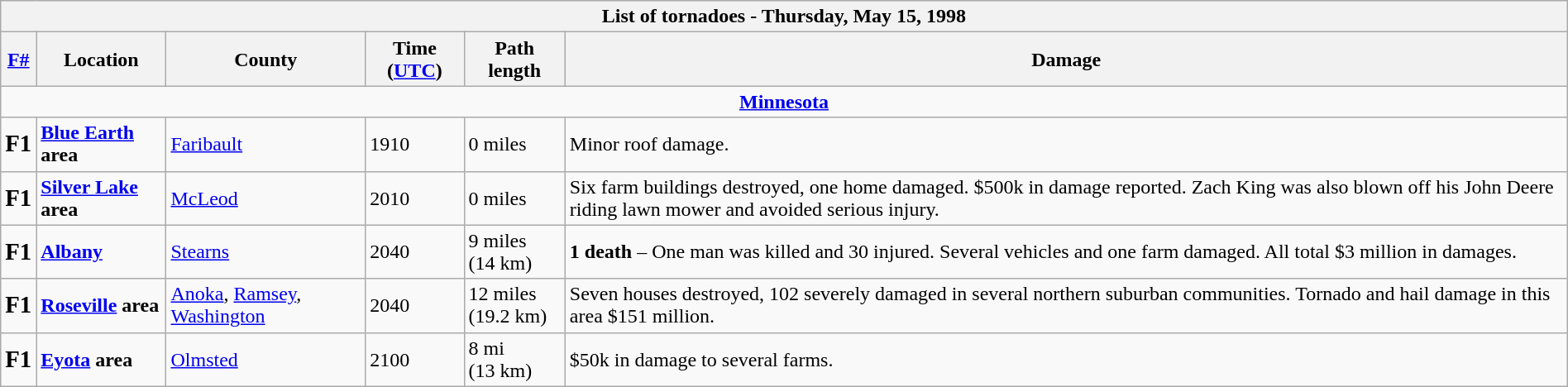<table class="wikitable collapsible" width="100%">
<tr>
<th colspan="7">List of tornadoes - Thursday, May 15, 1998</th>
</tr>
<tr>
<th><a href='#'>F#</a></th>
<th>Location</th>
<th>County</th>
<th>Time (<a href='#'>UTC</a>)</th>
<th>Path length</th>
<th>Damage</th>
</tr>
<tr>
<td colspan="6" align=center><strong><a href='#'>Minnesota</a></strong></td>
</tr>
<tr>
<td><big><strong>F1</strong></big></td>
<td><strong> <a href='#'>Blue Earth</a> area</strong></td>
<td><a href='#'>Faribault</a></td>
<td>1910</td>
<td>0 miles</td>
<td>Minor roof damage.</td>
</tr>
<tr>
<td><big><strong>F1</strong></big></td>
<td><strong> <a href='#'>Silver Lake</a> area</strong></td>
<td><a href='#'>McLeod</a></td>
<td>2010</td>
<td>0 miles</td>
<td>Six farm buildings destroyed, one home damaged. $500k in damage reported.  Zach King was also blown off his John Deere riding lawn mower and avoided serious injury.</td>
</tr>
<tr>
<td><big><strong>F1</strong></big></td>
<td><strong> <a href='#'>Albany</a></strong></td>
<td><a href='#'>Stearns</a></td>
<td>2040</td>
<td>9 miles<br>(14 km)</td>
<td><strong>1 death</strong> – One man was killed and 30 injured.  Several vehicles and one farm damaged.  All total $3 million in damages.</td>
</tr>
<tr>
<td><big><strong>F1</strong></big></td>
<td><strong> <a href='#'>Roseville</a> area</strong></td>
<td><a href='#'>Anoka</a>, <a href='#'>Ramsey</a>, <a href='#'>Washington</a></td>
<td>2040</td>
<td>12 miles<br>(19.2 km)</td>
<td>Seven houses destroyed, 102 severely damaged in several northern suburban communities.  Tornado and hail damage in this area $151 million.</td>
</tr>
<tr>
<td><big><strong>F1</strong></big></td>
<td><strong> <a href='#'>Eyota</a> area</strong></td>
<td><a href='#'>Olmsted</a></td>
<td>2100</td>
<td>8 mi<br>(13 km)</td>
<td>$50k in damage to several farms.</td>
</tr>
</table>
